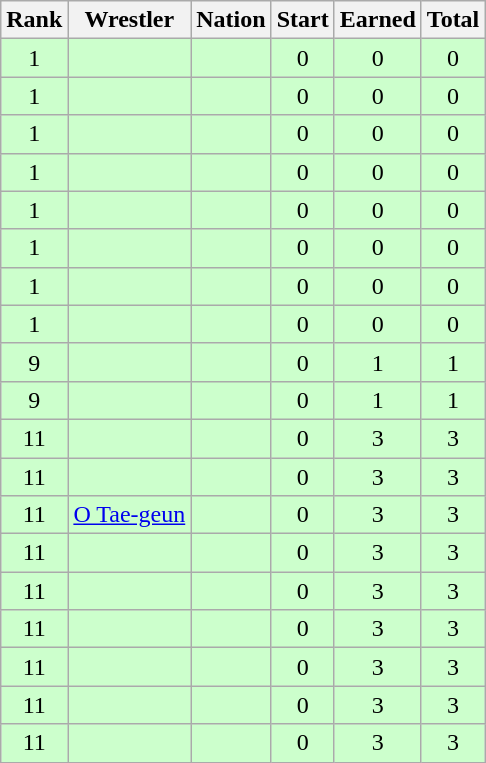<table class="wikitable sortable" style="text-align:center;">
<tr>
<th>Rank</th>
<th>Wrestler</th>
<th>Nation</th>
<th>Start</th>
<th>Earned</th>
<th>Total</th>
</tr>
<tr style="background:#cfc;">
<td>1</td>
<td align=left></td>
<td align=left></td>
<td>0</td>
<td>0</td>
<td>0</td>
</tr>
<tr style="background:#cfc;">
<td>1</td>
<td align=left></td>
<td align=left></td>
<td>0</td>
<td>0</td>
<td>0</td>
</tr>
<tr style="background:#cfc;">
<td>1</td>
<td align=left></td>
<td align=left></td>
<td>0</td>
<td>0</td>
<td>0</td>
</tr>
<tr style="background:#cfc;">
<td>1</td>
<td align=left></td>
<td align=left></td>
<td>0</td>
<td>0</td>
<td>0</td>
</tr>
<tr style="background:#cfc;">
<td>1</td>
<td align=left></td>
<td align=left></td>
<td>0</td>
<td>0</td>
<td>0</td>
</tr>
<tr style="background:#cfc;">
<td>1</td>
<td align=left></td>
<td align=left></td>
<td>0</td>
<td>0</td>
<td>0</td>
</tr>
<tr style="background:#cfc;">
<td>1</td>
<td align=left></td>
<td align=left></td>
<td>0</td>
<td>0</td>
<td>0</td>
</tr>
<tr style="background:#cfc;">
<td>1</td>
<td align=left></td>
<td align=left></td>
<td>0</td>
<td>0</td>
<td>0</td>
</tr>
<tr style="background:#cfc;">
<td>9</td>
<td align=left></td>
<td align=left></td>
<td>0</td>
<td>1</td>
<td>1</td>
</tr>
<tr style="background:#cfc;">
<td>9</td>
<td align=left></td>
<td align=left></td>
<td>0</td>
<td>1</td>
<td>1</td>
</tr>
<tr style="background:#cfc;">
<td>11</td>
<td align=left></td>
<td align=left></td>
<td>0</td>
<td>3</td>
<td>3</td>
</tr>
<tr style="background:#cfc;">
<td>11</td>
<td align=left></td>
<td align=left></td>
<td>0</td>
<td>3</td>
<td>3</td>
</tr>
<tr style="background:#cfc;">
<td>11</td>
<td align=left><a href='#'>O Tae-geun</a></td>
<td align=left></td>
<td>0</td>
<td>3</td>
<td>3</td>
</tr>
<tr style="background:#cfc;">
<td>11</td>
<td align=left></td>
<td align=left></td>
<td>0</td>
<td>3</td>
<td>3</td>
</tr>
<tr style="background:#cfc;">
<td>11</td>
<td align=left></td>
<td align=left></td>
<td>0</td>
<td>3</td>
<td>3</td>
</tr>
<tr style="background:#cfc;">
<td>11</td>
<td align=left></td>
<td align=left></td>
<td>0</td>
<td>3</td>
<td>3</td>
</tr>
<tr style="background:#cfc;">
<td>11</td>
<td align=left></td>
<td align=left></td>
<td>0</td>
<td>3</td>
<td>3</td>
</tr>
<tr style="background:#cfc;">
<td>11</td>
<td align=left></td>
<td align=left></td>
<td>0</td>
<td>3</td>
<td>3</td>
</tr>
<tr style="background:#cfc;">
<td>11</td>
<td align=left></td>
<td align=left></td>
<td>0</td>
<td>3</td>
<td>3</td>
</tr>
</table>
